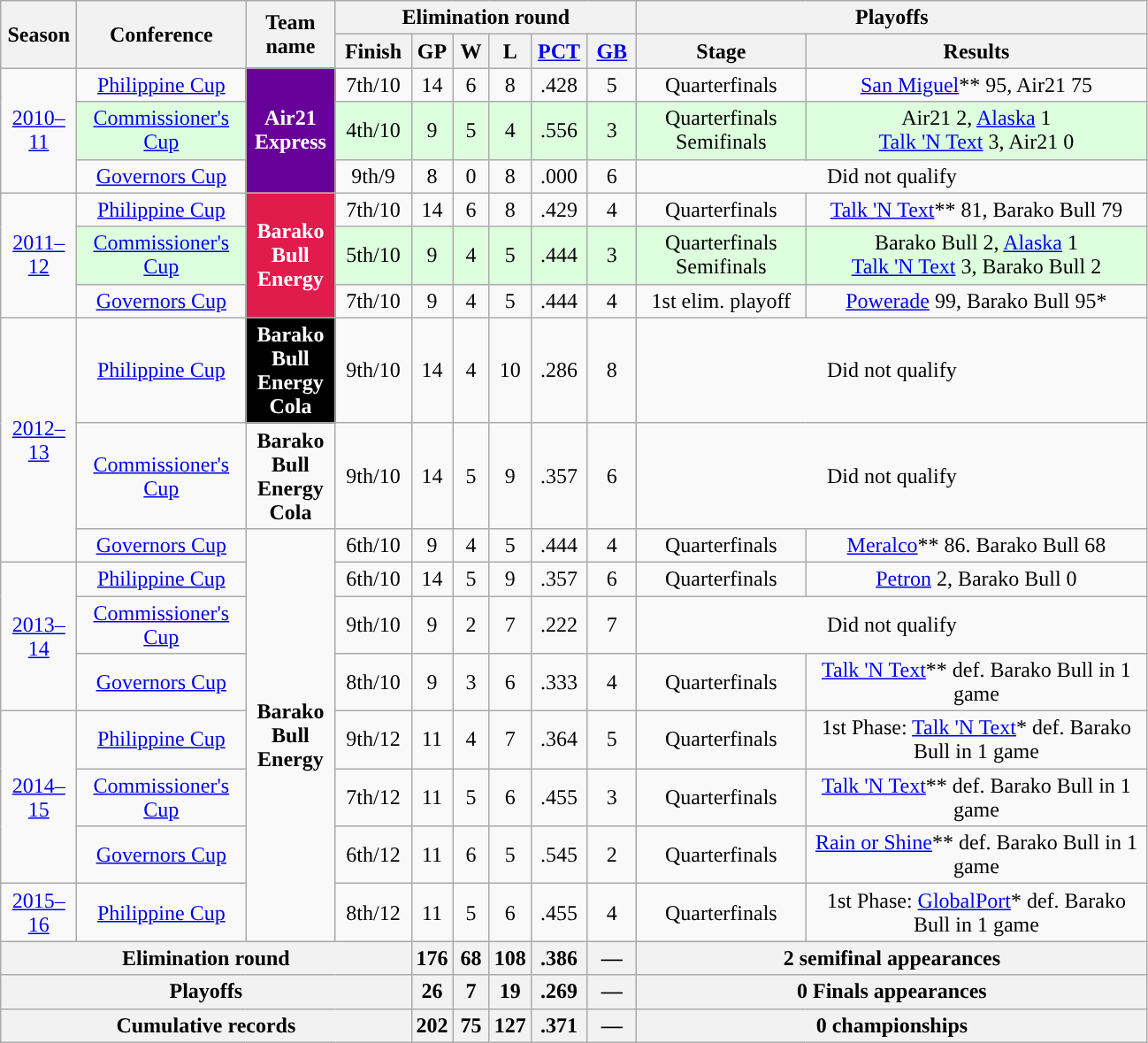<table class=wikitable style="text-align:center;">
<tr>
<th width=50px rowspan=2>Season</th>
<th width=120px rowspan=2>Conference</th>
<th width=60px rowspan=2>Team name</th>
<th colspan=6>Elimination round</th>
<th colspan=2>Playoffs</th>
</tr>
<tr>
<th width=50px>Finish</th>
<th width=20px>GP</th>
<th width=20px>W</th>
<th width=20px>L</th>
<th width=35px><a href='#'>PCT</a></th>
<th width=30px><a href='#'>GB</a></th>
<th width=120px>Stage</th>
<th width=250px>Results</th>
</tr>
<tr>
<td rowspan=3><a href='#'>2010–11</a></td>
<td><a href='#'>Philippine Cup</a></td>
<td rowspan=3 style="background:#660099; color:#FFFFFF; "><span><strong>Air21 Express</strong></span></td>
<td>7th/10</td>
<td>14</td>
<td>6</td>
<td>8</td>
<td>.428</td>
<td>5</td>
<td>Quarterfinals</td>
<td><a href='#'>San Miguel</a>** 95, Air21 75</td>
</tr>
<tr bgcolor=#DDFFDD>
<td><a href='#'>Commissioner's Cup</a></td>
<td>4th/10</td>
<td>9</td>
<td>5</td>
<td>4</td>
<td>.556</td>
<td>3</td>
<td>Quarterfinals<br>Semifinals</td>
<td>Air21 2, <a href='#'>Alaska</a> 1<br><a href='#'>Talk 'N Text</a> 3, Air21 0</td>
</tr>
<tr>
<td><a href='#'>Governors Cup</a></td>
<td>9th/9</td>
<td>8</td>
<td>0</td>
<td>8</td>
<td>.000</td>
<td>6</td>
<td colspan=2>Did not qualify</td>
</tr>
<tr>
<td rowspan=3><a href='#'>2011–12</a></td>
<td><a href='#'>Philippine Cup</a></td>
<td rowspan=3 style="background:#E21B4D; color:#FFFFFF; "><span><strong>Barako Bull Energy</strong></span></td>
<td>7th/10</td>
<td>14</td>
<td>6</td>
<td>8</td>
<td>.429</td>
<td>4</td>
<td>Quarterfinals</td>
<td><a href='#'>Talk 'N Text</a>** 81, Barako Bull 79</td>
</tr>
<tr bgcolor=#DDFFDD>
<td><a href='#'>Commissioner's Cup</a></td>
<td>5th/10</td>
<td>9</td>
<td>4</td>
<td>5</td>
<td>.444</td>
<td>3</td>
<td>Quarterfinals<br>Semifinals</td>
<td>Barako Bull 2, <a href='#'>Alaska</a> 1<br><a href='#'>Talk 'N Text</a> 3, Barako Bull 2</td>
</tr>
<tr>
<td><a href='#'>Governors Cup</a></td>
<td>7th/10</td>
<td>9</td>
<td>4</td>
<td>5</td>
<td>.444</td>
<td>4</td>
<td>1st elim. playoff</td>
<td><a href='#'>Powerade</a> 99, Barako Bull 95*</td>
</tr>
<tr>
<td rowspan=3><a href='#'>2012–13</a></td>
<td><a href='#'>Philippine Cup</a></td>
<td style="background:#000000; color:#FFFFFF; "><span><strong>Barako Bull Energy Cola</strong></span></td>
<td>9th/10</td>
<td>14</td>
<td>4</td>
<td>10</td>
<td>.286</td>
<td>8</td>
<td colspan=2>Did not qualify</td>
</tr>
<tr>
<td><a href='#'>Commissioner's Cup</a></td>
<td><strong>Barako Bull Energy Cola</strong></td>
<td>9th/10</td>
<td>14</td>
<td>5</td>
<td>9</td>
<td>.357</td>
<td>6</td>
<td colspan=2>Did not qualify</td>
</tr>
<tr>
<td><a href='#'>Governors Cup</a></td>
<td rowspan=8><strong>Barako Bull Energy</strong></td>
<td>6th/10</td>
<td>9</td>
<td>4</td>
<td>5</td>
<td>.444</td>
<td>4</td>
<td>Quarterfinals</td>
<td><a href='#'>Meralco</a>** 86. Barako Bull 68</td>
</tr>
<tr>
<td rowspan=3><a href='#'>2013–14</a></td>
<td><a href='#'>Philippine Cup</a></td>
<td>6th/10</td>
<td>14</td>
<td>5</td>
<td>9</td>
<td>.357</td>
<td>6</td>
<td>Quarterfinals</td>
<td><a href='#'>Petron</a> 2, Barako Bull 0</td>
</tr>
<tr>
<td><a href='#'>Commissioner's Cup</a></td>
<td>9th/10</td>
<td>9</td>
<td>2</td>
<td>7</td>
<td>.222</td>
<td>7</td>
<td colspan=2>Did not qualify</td>
</tr>
<tr>
<td><a href='#'>Governors Cup</a></td>
<td>8th/10</td>
<td>9</td>
<td>3</td>
<td>6</td>
<td>.333</td>
<td>4</td>
<td>Quarterfinals</td>
<td><a href='#'>Talk 'N Text</a>** def. Barako Bull in 1 game</td>
</tr>
<tr>
<td rowspan=3><a href='#'>2014–15</a></td>
<td><a href='#'>Philippine Cup</a></td>
<td>9th/12</td>
<td>11</td>
<td>4</td>
<td>7</td>
<td>.364</td>
<td>5</td>
<td>Quarterfinals</td>
<td>1st Phase: <a href='#'>Talk 'N Text</a>* def. Barako Bull in 1 game</td>
</tr>
<tr>
<td><a href='#'>Commissioner's Cup</a></td>
<td>7th/12</td>
<td>11</td>
<td>5</td>
<td>6</td>
<td>.455</td>
<td>3</td>
<td>Quarterfinals</td>
<td><a href='#'>Talk 'N Text</a>** def. Barako Bull in 1 game</td>
</tr>
<tr>
<td><a href='#'>Governors Cup</a></td>
<td>6th/12</td>
<td>11</td>
<td>6</td>
<td>5</td>
<td>.545</td>
<td>2</td>
<td>Quarterfinals</td>
<td><a href='#'>Rain or Shine</a>** def. Barako Bull in 1 game</td>
</tr>
<tr>
<td><a href='#'>2015–16</a></td>
<td><a href='#'>Philippine Cup</a></td>
<td>8th/12</td>
<td>11</td>
<td>5</td>
<td>6</td>
<td>.455</td>
<td>4</td>
<td>Quarterfinals</td>
<td>1st Phase: <a href='#'>GlobalPort</a>* def. Barako Bull in 1 game</td>
</tr>
<tr>
<th colspan=4>Elimination round</th>
<th>176</th>
<th>68</th>
<th>108</th>
<th>.386</th>
<th>—</th>
<th colspan=2>2 semifinal appearances</th>
</tr>
<tr>
<th colspan=4>Playoffs</th>
<th>26</th>
<th>7</th>
<th>19</th>
<th>.269</th>
<th>—</th>
<th colspan=2>0 Finals appearances</th>
</tr>
<tr>
<th colspan=4>Cumulative records</th>
<th>202</th>
<th>75</th>
<th>127</th>
<th>.371</th>
<th>—</th>
<th colspan=2>0 championships</th>
</tr>
</table>
